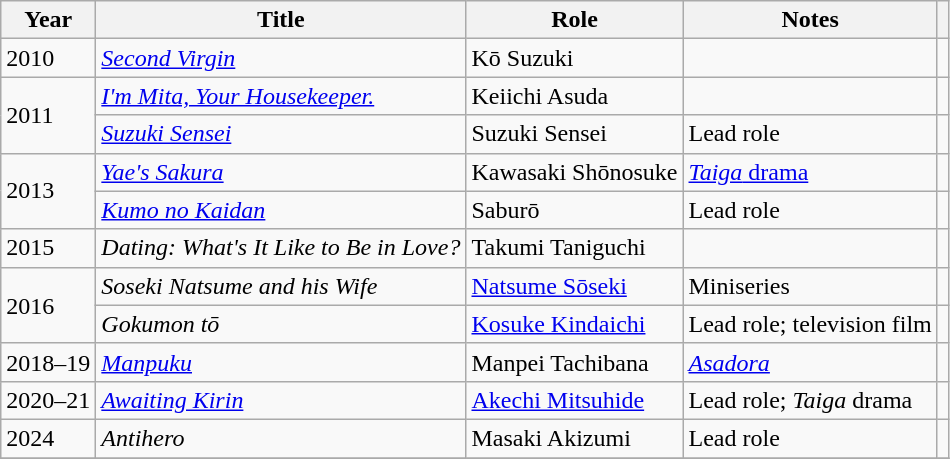<table class="wikitable sortable">
<tr>
<th>Year</th>
<th>Title</th>
<th>Role</th>
<th class="unsortable">Notes</th>
<th class="unsortable"></th>
</tr>
<tr>
<td>2010</td>
<td><em><a href='#'>Second Virgin</a></em></td>
<td>Kō Suzuki</td>
<td></td>
<td></td>
</tr>
<tr>
<td rowspan=2>2011</td>
<td><em><a href='#'>I'm Mita, Your Housekeeper.</a></em></td>
<td>Keiichi Asuda</td>
<td></td>
<td></td>
</tr>
<tr>
<td><em><a href='#'>Suzuki Sensei</a></em></td>
<td>Suzuki Sensei</td>
<td>Lead role</td>
<td></td>
</tr>
<tr>
<td rowspan=2>2013</td>
<td><em><a href='#'>Yae's Sakura</a></em></td>
<td>Kawasaki Shōnosuke</td>
<td><a href='#'><em>Taiga</em> drama</a></td>
<td></td>
</tr>
<tr>
<td><em><a href='#'>Kumo no Kaidan</a></em></td>
<td>Saburō</td>
<td>Lead role</td>
<td></td>
</tr>
<tr>
<td>2015</td>
<td><em>Dating: What's It Like to Be in Love?</em></td>
<td>Takumi Taniguchi</td>
<td></td>
<td></td>
</tr>
<tr>
<td rowspan=2>2016</td>
<td><em>Soseki Natsume and his Wife</em></td>
<td><a href='#'>Natsume Sōseki</a></td>
<td>Miniseries</td>
<td></td>
</tr>
<tr>
<td><em>Gokumon tō</em></td>
<td><a href='#'>Kosuke Kindaichi</a></td>
<td>Lead role; television film</td>
<td></td>
</tr>
<tr>
<td>2018–19</td>
<td><em><a href='#'>Manpuku</a></em></td>
<td>Manpei Tachibana</td>
<td><em><a href='#'>Asadora</a></em></td>
<td></td>
</tr>
<tr>
<td>2020–21</td>
<td><em><a href='#'>Awaiting Kirin</a></em></td>
<td><a href='#'>Akechi Mitsuhide</a></td>
<td>Lead role; <em>Taiga</em> drama</td>
<td></td>
</tr>
<tr>
<td>2024</td>
<td><em>Antihero</em></td>
<td>Masaki Akizumi</td>
<td>Lead role</td>
<td></td>
</tr>
<tr>
</tr>
</table>
